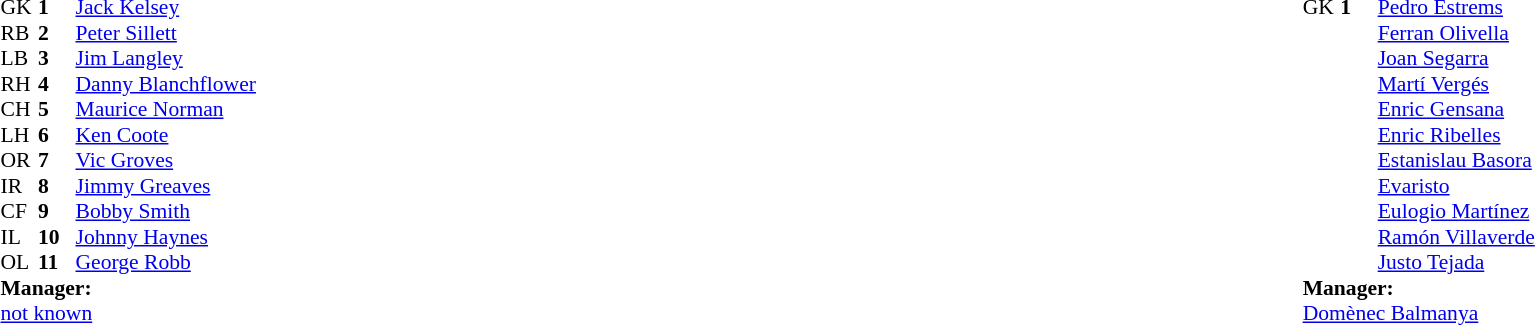<table width="100%">
<tr>
<td valign="top" width="50%"><br><table style="font-size: 90%" cellspacing="0" cellpadding="0">
<tr>
<th width=25></th>
<th width=25></th>
</tr>
<tr>
<td>GK</td>
<td><strong>1</strong></td>
<td> <a href='#'>Jack Kelsey</a></td>
</tr>
<tr>
<td>RB</td>
<td><strong>2</strong></td>
<td> <a href='#'>Peter Sillett</a></td>
</tr>
<tr>
<td>LB</td>
<td><strong>3</strong></td>
<td> <a href='#'>Jim Langley</a></td>
</tr>
<tr>
<td>RH</td>
<td><strong>4</strong></td>
<td> <a href='#'>Danny Blanchflower</a></td>
</tr>
<tr>
<td>CH</td>
<td><strong>5</strong></td>
<td> <a href='#'>Maurice Norman</a></td>
</tr>
<tr>
<td>LH</td>
<td><strong>6</strong></td>
<td> <a href='#'>Ken Coote</a></td>
</tr>
<tr>
<td>OR</td>
<td><strong>7</strong></td>
<td> <a href='#'>Vic Groves</a></td>
</tr>
<tr>
<td>IR</td>
<td><strong>8</strong></td>
<td> <a href='#'>Jimmy Greaves</a></td>
</tr>
<tr>
<td>CF</td>
<td><strong>9</strong></td>
<td> <a href='#'>Bobby Smith</a></td>
</tr>
<tr>
<td>IL</td>
<td><strong>10</strong></td>
<td> <a href='#'>Johnny Haynes</a></td>
</tr>
<tr>
<td>OL</td>
<td><strong>11</strong></td>
<td> <a href='#'>George Robb</a></td>
</tr>
<tr>
<td colspan=3><strong>Manager:</strong></td>
</tr>
<tr>
<td colspan=4> <a href='#'>not known</a></td>
</tr>
</table>
</td>
<td valign="top"></td>
<td valign="top" width="50%"><br><table style="font-size: 90%" cellspacing="0" cellpadding="0" align=center>
<tr>
<th width=25></th>
<th width=25></th>
</tr>
<tr>
<td>GK</td>
<td><strong>1</strong></td>
<td> <a href='#'>Pedro Estrems</a></td>
</tr>
<tr>
<td></td>
<td><strong> </strong></td>
<td> <a href='#'>Ferran Olivella</a></td>
</tr>
<tr>
<td></td>
<td><strong> </strong></td>
<td> <a href='#'>Joan Segarra</a></td>
</tr>
<tr>
<td></td>
<td><strong> </strong></td>
<td> <a href='#'>Martí Vergés</a></td>
</tr>
<tr>
<td></td>
<td><strong> </strong></td>
<td> <a href='#'>Enric Gensana</a></td>
</tr>
<tr>
<td></td>
<td><strong> </strong></td>
<td> <a href='#'>Enric Ribelles</a></td>
</tr>
<tr>
<td></td>
<td><strong> </strong></td>
<td> <a href='#'>Estanislau Basora</a></td>
</tr>
<tr>
<td></td>
<td><strong> </strong></td>
<td> <a href='#'>Evaristo</a></td>
</tr>
<tr>
<td></td>
<td><strong> </strong></td>
<td> <a href='#'>Eulogio Martínez</a></td>
</tr>
<tr>
<td></td>
<td><strong> </strong></td>
<td> <a href='#'>Ramón Villaverde</a></td>
</tr>
<tr>
<td></td>
<td><strong> </strong></td>
<td> <a href='#'>Justo Tejada</a></td>
</tr>
<tr>
<td colspan=3><strong>Manager:</strong></td>
</tr>
<tr>
<td colspan=4> <a href='#'>Domènec Balmanya</a></td>
</tr>
</table>
</td>
</tr>
</table>
